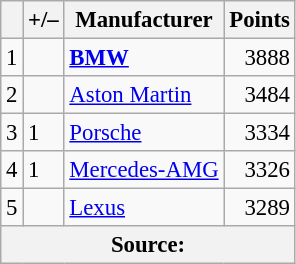<table class="wikitable" style="font-size: 95%;">
<tr>
<th scope="col"></th>
<th scope="col">+/–</th>
<th scope="col">Manufacturer</th>
<th scope="col">Points</th>
</tr>
<tr>
<td align=center>1</td>
<td align="left"></td>
<td><strong> <a href='#'>BMW</a></strong></td>
<td align=right>3888</td>
</tr>
<tr>
<td align=center>2</td>
<td align="left"></td>
<td> <a href='#'>Aston Martin</a></td>
<td align=right>3484</td>
</tr>
<tr>
<td align=center>3</td>
<td align="left"> 1</td>
<td> <a href='#'>Porsche</a></td>
<td align=right>3334</td>
</tr>
<tr>
<td align=center>4</td>
<td align="left"> 1</td>
<td> <a href='#'>Mercedes-AMG</a></td>
<td align=right>3326</td>
</tr>
<tr>
<td align=center>5</td>
<td align="left"></td>
<td> <a href='#'>Lexus</a></td>
<td align=right>3289</td>
</tr>
<tr>
<th colspan=5>Source:</th>
</tr>
</table>
